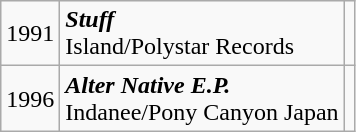<table class="wikitable">
<tr>
<td>1991</td>
<td><strong><em>Stuff</em></strong><br>Island/Polystar Records</td>
<td></td>
</tr>
<tr>
<td>1996</td>
<td><strong><em>Alter Native E.P.</em></strong><br>Indanee/Pony Canyon Japan</td>
<td></td>
</tr>
</table>
